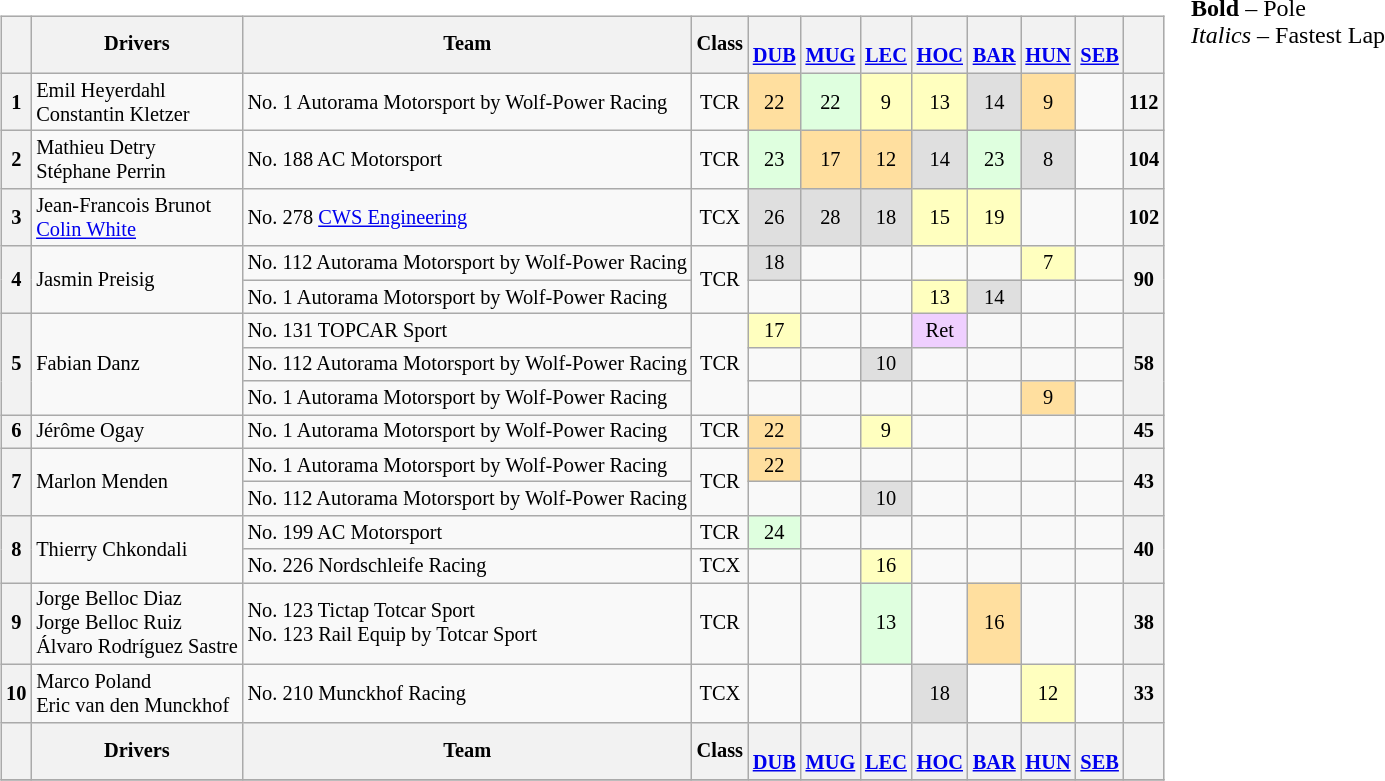<table>
<tr>
<td valign="top"><br><table align=left| class="wikitable" style="font-size: 85%; text-align: center">
<tr valign="top">
<th valign=middle></th>
<th valign=middle>Drivers</th>
<th valign=middle>Team</th>
<th valign=middle>Class</th>
<th><br><a href='#'>DUB</a></th>
<th><br><a href='#'>MUG</a></th>
<th><br><a href='#'>LEC</a></th>
<th><br><a href='#'>HOC</a></th>
<th><br><a href='#'>BAR</a></th>
<th><br><a href='#'>HUN</a></th>
<th><br><a href='#'>SEB</a></th>
<th valign=middle>  </th>
</tr>
<tr>
<th>1</th>
<td align=left> Emil Heyerdahl<br> Constantin Kletzer</td>
<td align=left> No. 1 Autorama Motorsport by Wolf-Power Racing</td>
<td>TCR</td>
<td style="background:#FFDF9F;">22</td>
<td style="background:#DFFFDF;">22</td>
<td style="background:#FFFFBF;">9</td>
<td style="background:#FFFFBF;">13</td>
<td style="background:#DFDFDF;">14</td>
<td style="background:#FFDF9F;">9</td>
<td></td>
<th>112</th>
</tr>
<tr>
<th>2</th>
<td align=left> Mathieu Detry<br> Stéphane Perrin</td>
<td align=left> No. 188 AC Motorsport</td>
<td>TCR</td>
<td style="background:#DFFFDF;">23</td>
<td style="background:#FFDF9F;">17</td>
<td style="background:#FFDF9F;">12</td>
<td style="background:#DFDFDF;">14</td>
<td style="background:#DFFFDF;">23</td>
<td style="background:#DFDFDF;">8</td>
<td></td>
<th>104</th>
</tr>
<tr>
<th>3</th>
<td align=left> Jean-Francois Brunot<br> <a href='#'>Colin White</a></td>
<td align=left> No. 278 <a href='#'>CWS Engineering</a></td>
<td>TCX</td>
<td style="background:#DFDFDF;">26</td>
<td style="background:#DFDFDF;">28</td>
<td style="background:#DFDFDF;">18</td>
<td style="background:#FFFFBF;">15</td>
<td style="background:#FFFFBF;">19</td>
<td></td>
<td></td>
<th>102</th>
</tr>
<tr>
<th rowspan=2>4</th>
<td rowspan=2 align=left> Jasmin Preisig</td>
<td align=left> No. 112 Autorama Motorsport by Wolf-Power Racing</td>
<td rowspan=2>TCR</td>
<td style="background:#DFDFDF;">18</td>
<td></td>
<td></td>
<td></td>
<td></td>
<td style="background:#FFFFBF;">7</td>
<td></td>
<th rowspan=2>90</th>
</tr>
<tr>
<td align=left> No. 1 Autorama Motorsport by Wolf-Power Racing</td>
<td></td>
<td></td>
<td></td>
<td style="background:#FFFFBF;">13</td>
<td style="background:#DFDFDF;">14</td>
<td></td>
<td></td>
</tr>
<tr>
<th rowspan=3>5</th>
<td rowspan=3 align=left> Fabian Danz</td>
<td align=left> No. 131 TOPCAR Sport</td>
<td rowspan=3>TCR</td>
<td style="background:#FFFFBF;">17</td>
<td></td>
<td></td>
<td style="background:#EFCFFF;">Ret</td>
<td></td>
<td></td>
<td></td>
<th rowspan=3>58</th>
</tr>
<tr>
<td align=left> No. 112 Autorama Motorsport by Wolf-Power Racing</td>
<td></td>
<td></td>
<td style="background:#DFDFDF;">10</td>
<td></td>
<td></td>
<td></td>
<td></td>
</tr>
<tr>
<td align=left> No. 1 Autorama Motorsport by Wolf-Power Racing</td>
<td></td>
<td></td>
<td></td>
<td></td>
<td></td>
<td style="background:#FFDF9F;">9</td>
<td></td>
</tr>
<tr>
<th>6</th>
<td align=left> Jérôme Ogay</td>
<td align=left> No. 1 Autorama Motorsport by Wolf-Power Racing</td>
<td>TCR</td>
<td style="background:#FFDF9F;">22</td>
<td></td>
<td style="background:#FFFFBF;">9</td>
<td></td>
<td></td>
<td></td>
<td></td>
<th>45</th>
</tr>
<tr>
<th rowspan=2>7</th>
<td rowspan=2 align=left> Marlon Menden</td>
<td align=left> No. 1 Autorama Motorsport by Wolf-Power Racing</td>
<td rowspan=2>TCR</td>
<td style="background:#FFDF9F;">22</td>
<td></td>
<td></td>
<td></td>
<td></td>
<td></td>
<td></td>
<th rowspan=2>43</th>
</tr>
<tr>
<td align=left> No. 112 Autorama Motorsport by Wolf-Power Racing</td>
<td></td>
<td></td>
<td style="background:#DFDFDF;">10</td>
<td></td>
<td></td>
<td></td>
<td></td>
</tr>
<tr>
<th rowspan=2>8</th>
<td rowspan=2 align=left> Thierry Chkondali</td>
<td align=left> No. 199 AC Motorsport</td>
<td>TCR</td>
<td style="background:#DFFFDF;">24</td>
<td></td>
<td></td>
<td></td>
<td></td>
<td></td>
<td></td>
<th rowspan=2>40</th>
</tr>
<tr>
<td align=left> No. 226 Nordschleife Racing</td>
<td>TCX</td>
<td></td>
<td></td>
<td style="background:#FFFFBF;">16</td>
<td></td>
<td></td>
<td></td>
<td></td>
</tr>
<tr>
<th>9</th>
<td align=left> Jorge Belloc Diaz<br> Jorge Belloc Ruiz<br> Álvaro Rodríguez Sastre</td>
<td align=left> No. 123 Tictap Totcar Sport<br> No. 123 Rail Equip by Totcar Sport</td>
<td>TCR</td>
<td></td>
<td></td>
<td style="background:#DFFFDF;">13</td>
<td></td>
<td style="background:#FFDF9F;">16</td>
<td></td>
<td></td>
<th>38</th>
</tr>
<tr>
<th>10</th>
<td align=left> Marco Poland<br> Eric van den Munckhof</td>
<td align=left> No. 210 Munckhof Racing</td>
<td>TCX</td>
<td></td>
<td></td>
<td></td>
<td style="background:#DFDFDF;">18</td>
<td></td>
<td style="background:#FFFFBF;">12</td>
<td></td>
<th>33</th>
</tr>
<tr>
<th valign=middle></th>
<th valign=middle>Drivers</th>
<th valign=middle>Team</th>
<th valign=middle>Class</th>
<th><br><a href='#'>DUB</a></th>
<th><br><a href='#'>MUG</a></th>
<th><br><a href='#'>LEC</a></th>
<th><br><a href='#'>HOC</a></th>
<th><br><a href='#'>BAR</a></th>
<th><br><a href='#'>HUN</a></th>
<th><br><a href='#'>SEB</a></th>
<th valign=middle>  </th>
</tr>
<tr>
</tr>
</table>
</td>
<td valign="top"><br>
<span><strong>Bold</strong> – Pole<br>
<em>Italics</em> – Fastest Lap</span></td>
</tr>
</table>
